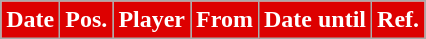<table class="wikitable plainrowheaders sortable">
<tr>
<th style="background:#DD0000;color:#fff;">Date</th>
<th style="background:#DD0000;color:#fff;">Pos.</th>
<th style="background:#DD0000;color:#fff;">Player</th>
<th style="background:#DD0000;color:#fff;">From</th>
<th style="background:#DD0000;color:#fff;">Date until</th>
<th style="background:#DD0000;color:#fff;">Ref.</th>
</tr>
</table>
